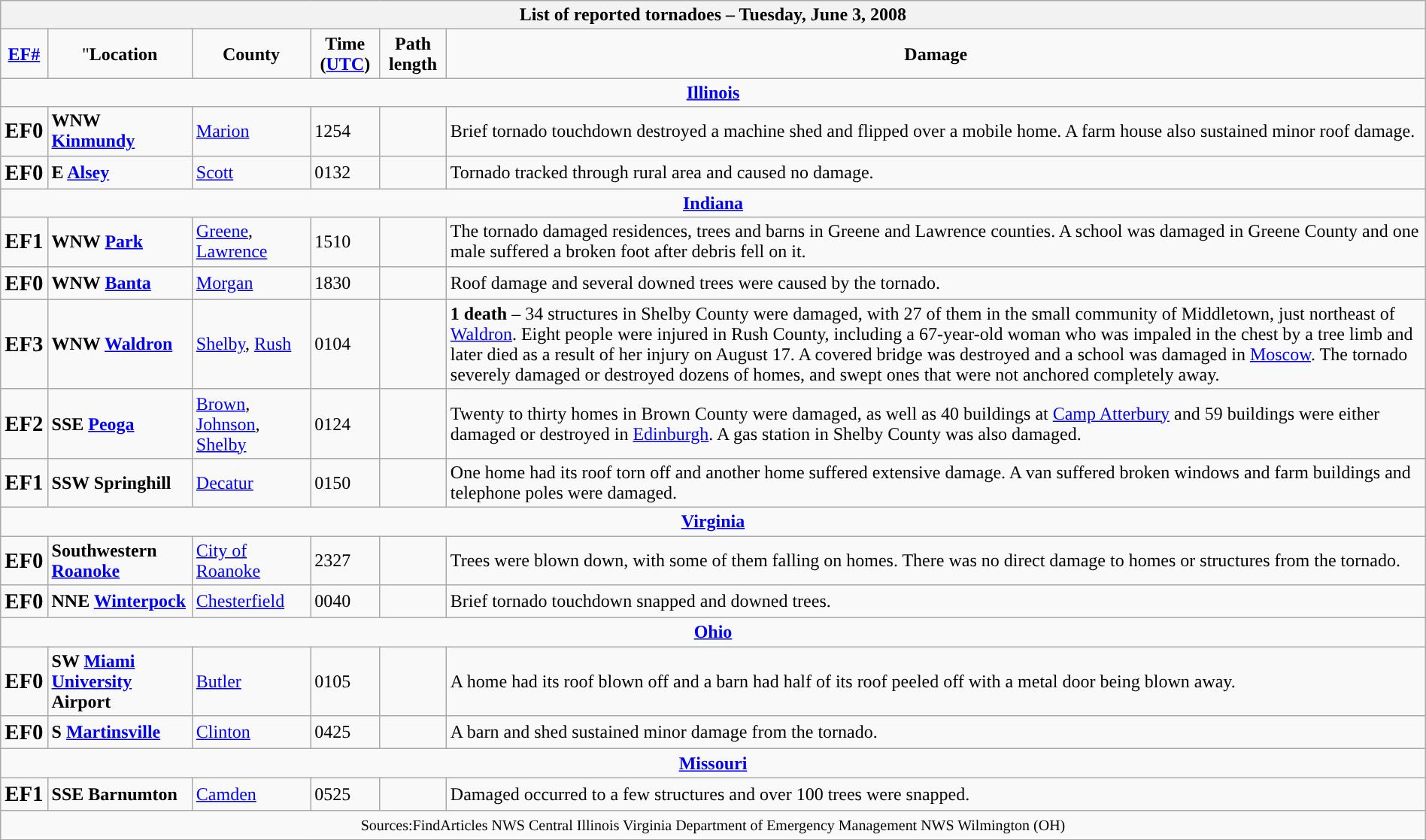<table class="wikitable collapsible" width="100%">
<tr>
<th colspan="7">List of reported tornadoes – Tuesday, June 3, 2008</th>
</tr>
<tr>
<td style="text-align:center;"><strong><a href='#'>EF#</a></strong></td>
<td style="text-align:center;">"<strong>Location</strong></td>
<td style="text-align:center;"><strong>County</strong></td>
<td style="text-align:center;"><strong>Time (<a href='#'>UTC</a>)</strong></td>
<td style="text-align:center;"><strong>Path length</strong></td>
<td style="text-align:center;"><strong>Damage</strong></td>
</tr>
<tr>
<td colspan="7" align=center><strong><a href='#'>Illinois</a></strong></td>
</tr>
<tr>
<td><big><strong>EF0</strong></big></td>
<td><strong>WNW <a href='#'>Kinmundy</a></strong></td>
<td><a href='#'>Marion</a></td>
<td>1254</td>
<td></td>
<td>Brief tornado touchdown destroyed a machine shed and flipped over a mobile home. A farm house also sustained minor roof damage.</td>
</tr>
<tr>
<td><big><strong>EF0</strong></big></td>
<td><strong>E <a href='#'>Alsey</a></strong></td>
<td><a href='#'>Scott</a></td>
<td>0132</td>
<td></td>
<td>Tornado tracked through rural area and caused no damage.</td>
</tr>
<tr>
<td colspan="7" align=center><strong><a href='#'>Indiana</a></strong></td>
</tr>
<tr>
<td><big><strong>EF1</strong></big></td>
<td><strong>WNW <a href='#'>Park</a></strong></td>
<td><a href='#'>Greene</a>, <a href='#'>Lawrence</a></td>
<td>1510</td>
<td></td>
<td>The tornado damaged residences, trees and barns in Greene and Lawrence counties. A school was damaged in Greene County and one male suffered a broken foot after debris fell on it.</td>
</tr>
<tr>
<td><big><strong>EF0</strong></big></td>
<td><strong>WNW <a href='#'>Banta</a></strong></td>
<td><a href='#'>Morgan</a></td>
<td>1830</td>
<td></td>
<td>Roof damage and several downed trees were caused by the tornado.</td>
</tr>
<tr>
<td><big><strong>EF3</strong></big></td>
<td><strong>WNW <a href='#'>Waldron</a></strong></td>
<td><a href='#'>Shelby</a>, <a href='#'>Rush</a></td>
<td>0104</td>
<td></td>
<td><strong>1 death</strong> – 34 structures in Shelby County were damaged, with 27 of them in the small community of Middletown, just northeast of <a href='#'>Waldron</a>. Eight people were injured in Rush County, including a 67-year-old woman who was impaled in the chest by a tree limb and later died as a result of her injury on August 17. A covered bridge was destroyed and a school was damaged in <a href='#'>Moscow</a>. The tornado severely damaged or destroyed dozens of homes, and swept ones that were not anchored completely away.</td>
</tr>
<tr>
<td><big><strong>EF2</strong></big></td>
<td><strong>SSE <a href='#'>Peoga</a></strong></td>
<td><a href='#'>Brown</a>, <a href='#'>Johnson</a>, <a href='#'>Shelby</a></td>
<td>0124</td>
<td></td>
<td>Twenty to thirty homes in Brown County were damaged, as well as 40 buildings at <a href='#'>Camp Atterbury</a> and 59 buildings were either damaged or destroyed in <a href='#'>Edinburgh</a>. A gas station in Shelby County was also damaged.</td>
</tr>
<tr>
<td><big><strong>EF1</strong></big></td>
<td><strong>SSW Springhill</strong></td>
<td><a href='#'>Decatur</a></td>
<td>0150</td>
<td></td>
<td>One home had its roof torn off and another home suffered extensive damage. A van suffered broken windows and farm buildings and telephone poles were damaged.</td>
</tr>
<tr>
<td colspan="7" align=center><strong><a href='#'>Virginia</a></strong></td>
</tr>
<tr>
<td><big><strong>EF0</strong></big></td>
<td><strong>Southwestern <a href='#'>Roanoke</a></strong></td>
<td><a href='#'>City of Roanoke</a></td>
<td>2327</td>
<td></td>
<td>Trees were blown down, with some of them falling on homes. There was no direct damage to homes or structures from the tornado.</td>
</tr>
<tr>
<td><big><strong>EF0</strong></big></td>
<td><strong>NNE <a href='#'>Winterpock</a></strong></td>
<td><a href='#'>Chesterfield</a></td>
<td>0040</td>
<td></td>
<td>Brief tornado touchdown snapped and downed trees.</td>
</tr>
<tr>
<td colspan="7" align=center><strong><a href='#'>Ohio</a></strong></td>
</tr>
<tr>
<td><big><strong>EF0</strong></big></td>
<td><strong>SW <a href='#'>Miami University</a> Airport</strong></td>
<td><a href='#'>Butler</a></td>
<td>0105</td>
<td></td>
<td>A home had its roof blown off and a barn had half of its roof peeled off with a metal door being blown away.</td>
</tr>
<tr>
<td><big><strong>EF0</strong></big></td>
<td><strong>S <a href='#'>Martinsville</a></strong></td>
<td><a href='#'>Clinton</a></td>
<td>0425</td>
<td></td>
<td>A barn and shed sustained minor damage from the tornado.</td>
</tr>
<tr>
<td colspan="7" align=center><strong><a href='#'>Missouri</a></strong></td>
</tr>
<tr>
<td><big><strong>EF1</strong></big></td>
<td><strong>SSE Barnumton</strong></td>
<td><a href='#'>Camden</a></td>
<td>0525</td>
<td></td>
<td>Damaged occurred to a few structures and over 100 trees were snapped.</td>
</tr>
<tr>
<td colspan="7" align=center><small>Sources:FindArticles NWS Central Illinois Virginia Department of Emergency Management NWS Wilmington (OH)</small></td>
</tr>
<tr>
</tr>
</table>
